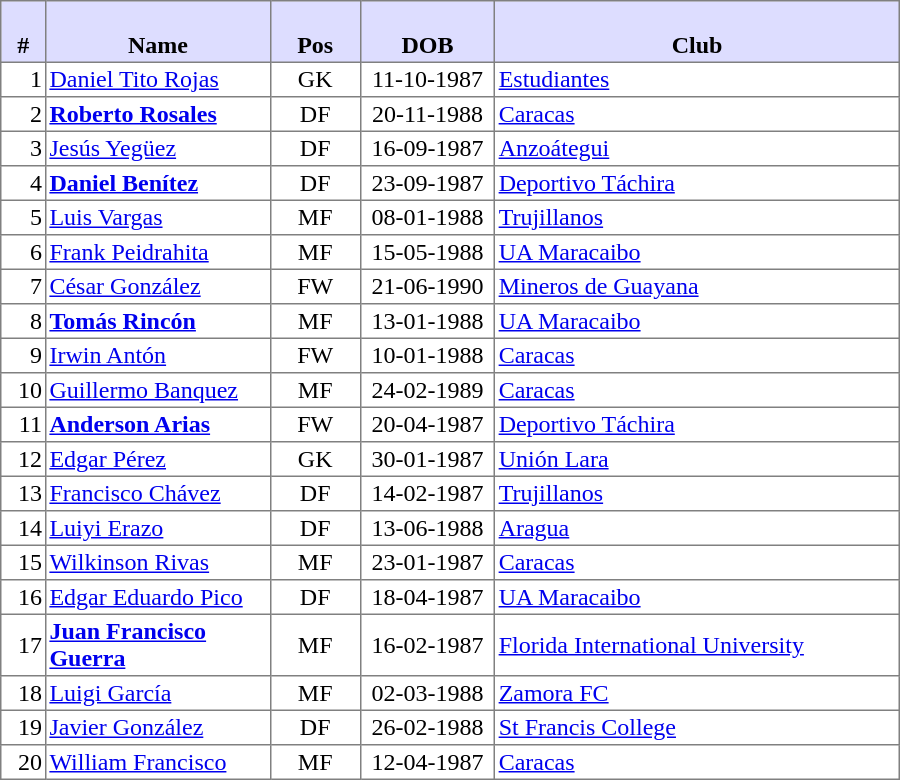<table style=border-collapse:collapse border=1 cellspacing=0 cellpadding=2 width=600>
<tr>
<th bgcolor="#DDDDFF" width="5%"><br> # </th>
<th bgcolor="#DDDDFF" width="25%"><br>Name</th>
<th bgcolor="#DDDDFF" width="10%"><br>Pos</th>
<th bgcolor="#DDDDFF" width="15%"><br>DOB</th>
<th bgcolor="#DDDDFF" width="45%"><br>Club</th>
</tr>
<tr>
<td align=right>1</td>
<td><a href='#'>Daniel Tito Rojas</a></td>
<td align=center>GK</td>
<td align=center>11-10-1987</td>
<td><a href='#'>Estudiantes</a> </td>
</tr>
<tr>
<td align=right>2</td>
<td><strong><a href='#'>Roberto Rosales</a></strong></td>
<td align=center>DF</td>
<td align=center>20-11-1988</td>
<td><a href='#'>Caracas</a> </td>
</tr>
<tr>
<td align=right>3</td>
<td><a href='#'>Jesús Yegüez</a></td>
<td align=center>DF</td>
<td align=center>16-09-1987</td>
<td><a href='#'>Anzoátegui</a> </td>
</tr>
<tr>
<td align=right>4</td>
<td><strong><a href='#'>Daniel Benítez</a></strong></td>
<td align=center>DF</td>
<td align=center>23-09-1987</td>
<td><a href='#'>Deportivo Táchira</a> </td>
</tr>
<tr>
<td align=right>5</td>
<td><a href='#'>Luis Vargas</a></td>
<td align=center>MF</td>
<td align=center>08-01-1988</td>
<td><a href='#'>Trujillanos</a> </td>
</tr>
<tr>
<td align=right>6</td>
<td><a href='#'>Frank Peidrahita</a></td>
<td align=center>MF</td>
<td align=center>15-05-1988</td>
<td><a href='#'>UA Maracaibo</a> </td>
</tr>
<tr>
<td align=right>7</td>
<td><a href='#'>César González</a></td>
<td align=center>FW</td>
<td align=center>21-06-1990</td>
<td><a href='#'>Mineros de Guayana</a> </td>
</tr>
<tr>
<td align=right>8</td>
<td><strong><a href='#'>Tomás Rincón</a></strong></td>
<td align=center>MF</td>
<td align=center>13-01-1988</td>
<td><a href='#'>UA Maracaibo</a> </td>
</tr>
<tr>
<td align=right>9</td>
<td><a href='#'>Irwin Antón</a></td>
<td align=center>FW</td>
<td align=center>10-01-1988</td>
<td><a href='#'>Caracas</a> </td>
</tr>
<tr>
<td align=right>10</td>
<td><a href='#'>Guillermo Banquez</a></td>
<td align=center>MF</td>
<td align=center>24-02-1989</td>
<td><a href='#'>Caracas</a> </td>
</tr>
<tr>
<td align=right>11</td>
<td><strong><a href='#'>Anderson Arias</a></strong></td>
<td align=center>FW</td>
<td align=center>20-04-1987</td>
<td><a href='#'>Deportivo Táchira</a> </td>
</tr>
<tr>
<td align=right>12</td>
<td><a href='#'>Edgar Pérez</a></td>
<td align=center>GK</td>
<td align=center>30-01-1987</td>
<td><a href='#'>Unión Lara</a> </td>
</tr>
<tr>
<td align=right>13</td>
<td><a href='#'>Francisco Chávez</a></td>
<td align=center>DF</td>
<td align=center>14-02-1987</td>
<td><a href='#'>Trujillanos</a> </td>
</tr>
<tr>
<td align=right>14</td>
<td><a href='#'>Luiyi Erazo</a></td>
<td align=center>DF</td>
<td align=center>13-06-1988</td>
<td><a href='#'>Aragua</a> </td>
</tr>
<tr>
<td align=right>15</td>
<td><a href='#'>Wilkinson Rivas</a></td>
<td align=center>MF</td>
<td align=center>23-01-1987</td>
<td><a href='#'>Caracas</a> </td>
</tr>
<tr>
<td align=right>16</td>
<td><a href='#'>Edgar Eduardo Pico</a></td>
<td align=center>DF</td>
<td align=center>18-04-1987</td>
<td><a href='#'>UA Maracaibo</a> </td>
</tr>
<tr>
<td align=right>17</td>
<td><strong><a href='#'>Juan Francisco Guerra</a></strong></td>
<td align=center>MF</td>
<td align=center>16-02-1987</td>
<td><a href='#'>Florida International University </a></td>
</tr>
<tr>
<td align=right>18</td>
<td><a href='#'>Luigi García</a></td>
<td align=center>MF</td>
<td align=center>02-03-1988</td>
<td><a href='#'>Zamora FC</a> </td>
</tr>
<tr>
<td align=right>19</td>
<td><a href='#'>Javier González</a></td>
<td align=center>DF</td>
<td align=center>26-02-1988</td>
<td><a href='#'>St Francis College</a> </td>
</tr>
<tr>
<td align=right>20</td>
<td><a href='#'>William Francisco</a></td>
<td align=center>MF</td>
<td align=center>12-04-1987</td>
<td><a href='#'>Caracas</a> </td>
</tr>
</table>
